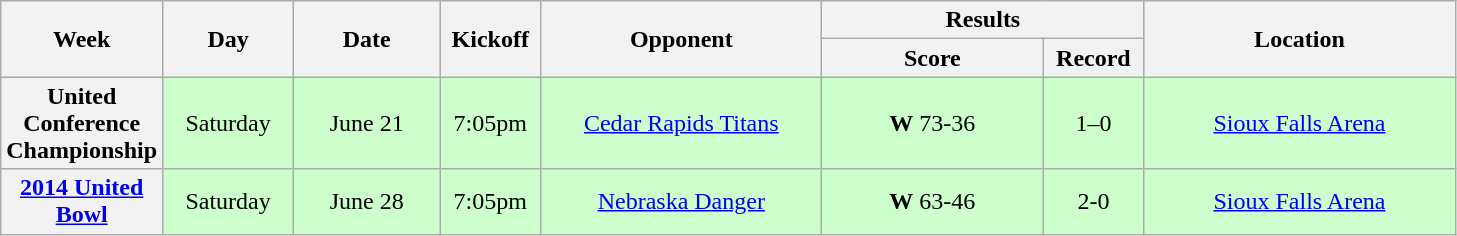<table class="wikitable">
<tr>
<th rowspan="2" width="40">Week</th>
<th rowspan="2" width="80">Day</th>
<th rowspan="2" width="90">Date</th>
<th rowspan="2" width="60">Kickoff</th>
<th rowspan="2" width="180">Opponent</th>
<th colspan="2" width="200">Results</th>
<th rowspan="2" width="200">Location</th>
</tr>
<tr>
<th width="140">Score</th>
<th width="60">Record</th>
</tr>
<tr align="center" bgcolor="#CCFFCC">
<th>United Conference Championship</th>
<td>Saturday</td>
<td>June 21</td>
<td>7:05pm</td>
<td><a href='#'>Cedar Rapids Titans</a></td>
<td><strong>W</strong> 73-36</td>
<td>1–0</td>
<td><a href='#'>Sioux Falls Arena</a></td>
</tr>
<tr align="center" bgcolor="#CCFFCC">
<th><a href='#'>2014 United Bowl</a></th>
<td>Saturday</td>
<td>June 28</td>
<td>7:05pm</td>
<td><a href='#'>Nebraska Danger</a></td>
<td><strong>W</strong> 63-46</td>
<td>2-0</td>
<td><a href='#'>Sioux Falls Arena</a></td>
</tr>
</table>
